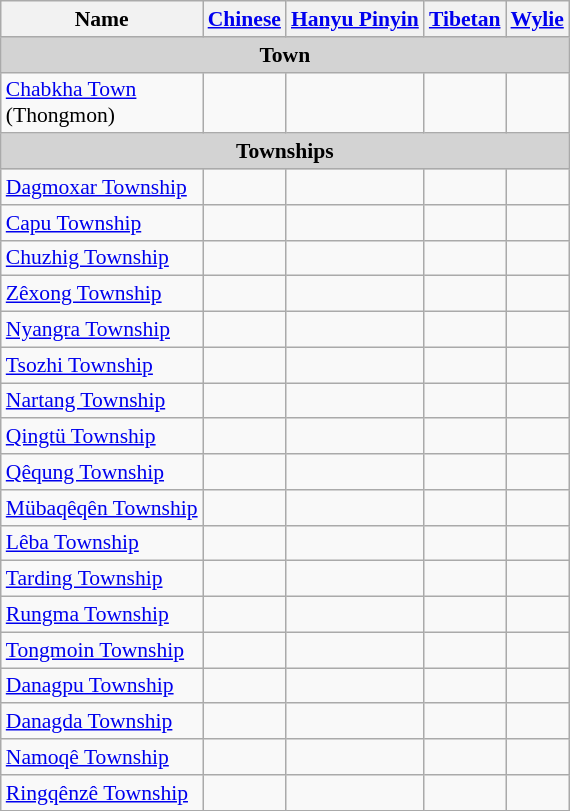<table class="wikitable"  style="font-size:90%;" align=center>
<tr>
<th>Name</th>
<th><a href='#'>Chinese</a></th>
<th><a href='#'>Hanyu Pinyin</a></th>
<th><a href='#'>Tibetan</a></th>
<th><a href='#'>Wylie</a></th>
</tr>
<tr --------->
<td colspan="7"  style="text-align:center; background:#d3d3d3;"><strong>Town</strong></td>
</tr>
<tr --------->
<td><a href='#'>Chabkha Town</a><br>(Thongmon)</td>
<td></td>
<td></td>
<td></td>
<td></td>
</tr>
<tr --------->
<td colspan="7"  style="text-align:center; background:#d3d3d3;"><strong>Townships</strong></td>
</tr>
<tr --------->
<td><a href='#'>Dagmoxar Township</a></td>
<td></td>
<td></td>
<td></td>
<td></td>
</tr>
<tr>
<td><a href='#'>Capu Township</a></td>
<td></td>
<td></td>
<td></td>
<td></td>
</tr>
<tr>
<td><a href='#'>Chuzhig Township</a></td>
<td></td>
<td></td>
<td></td>
<td></td>
</tr>
<tr>
<td><a href='#'>Zêxong Township</a></td>
<td></td>
<td></td>
<td></td>
<td></td>
</tr>
<tr>
<td><a href='#'>Nyangra Township</a></td>
<td></td>
<td></td>
<td></td>
<td></td>
</tr>
<tr>
<td><a href='#'>Tsozhi Township</a></td>
<td></td>
<td></td>
<td></td>
<td></td>
</tr>
<tr>
<td><a href='#'>Nartang Township</a></td>
<td></td>
<td></td>
<td></td>
<td></td>
</tr>
<tr>
<td><a href='#'>Qingtü Township</a></td>
<td></td>
<td></td>
<td></td>
<td></td>
</tr>
<tr>
<td><a href='#'>Qêqung Township</a></td>
<td></td>
<td></td>
<td></td>
<td></td>
</tr>
<tr>
<td><a href='#'>Mübaqêqên Township</a></td>
<td></td>
<td></td>
<td></td>
<td></td>
</tr>
<tr>
<td><a href='#'>Lêba Township</a></td>
<td></td>
<td></td>
<td></td>
<td></td>
</tr>
<tr>
<td><a href='#'>Tarding Township</a></td>
<td></td>
<td></td>
<td></td>
<td></td>
</tr>
<tr>
<td><a href='#'>Rungma Township</a></td>
<td></td>
<td></td>
<td></td>
<td></td>
</tr>
<tr>
<td><a href='#'>Tongmoin Township</a></td>
<td></td>
<td></td>
<td></td>
<td></td>
</tr>
<tr>
<td><a href='#'>Danagpu Township</a></td>
<td></td>
<td></td>
<td></td>
<td></td>
</tr>
<tr>
<td><a href='#'>Danagda Township</a></td>
<td></td>
<td></td>
<td></td>
<td></td>
</tr>
<tr>
<td><a href='#'>Namoqê Township</a></td>
<td></td>
<td></td>
<td></td>
<td></td>
</tr>
<tr>
<td><a href='#'>Ringqênzê Township</a></td>
<td></td>
<td></td>
<td></td>
<td></td>
</tr>
<tr>
</tr>
</table>
